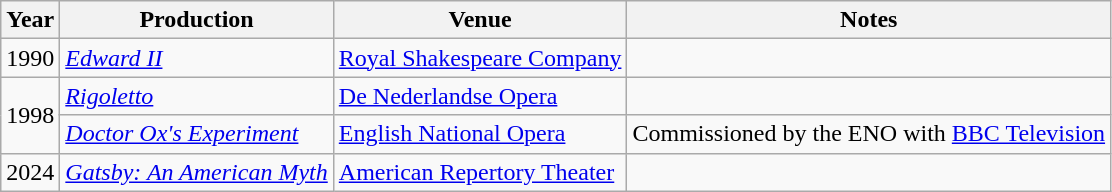<table class="wikitable plainrowheaders sortable" style="margin-right: 0;">
<tr>
<th scope="col">Year</th>
<th scope="col">Production</th>
<th scope="col">Venue</th>
<th scope="col">Notes</th>
</tr>
<tr>
<td>1990</td>
<td><em><a href='#'>Edward II</a></em></td>
<td><a href='#'>Royal Shakespeare Company</a></td>
<td></td>
</tr>
<tr>
<td rowspan="2">1998</td>
<td><em><a href='#'>Rigoletto</a></em></td>
<td><a href='#'>De Nederlandse Opera</a></td>
<td></td>
</tr>
<tr>
<td><em><a href='#'>Doctor Ox's Experiment</a></em></td>
<td><a href='#'>English National Opera</a></td>
<td>Commissioned by the ENO with <a href='#'>BBC Television</a></td>
</tr>
<tr>
<td>2024</td>
<td><em><a href='#'>Gatsby: An American Myth</a></em></td>
<td><a href='#'>American Repertory Theater</a></td>
<td></td>
</tr>
</table>
